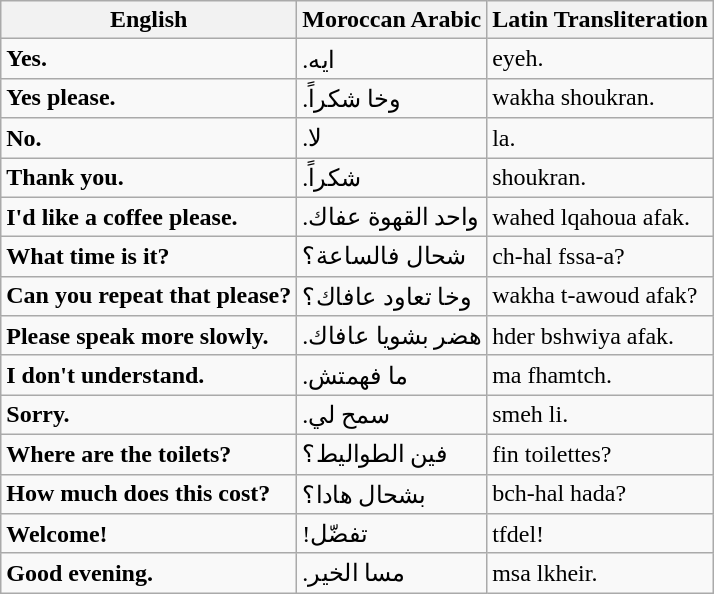<table class="wikitable">
<tr>
<th>English</th>
<th>Moroccan Arabic</th>
<th>Latin Transliteration</th>
</tr>
<tr>
<td><strong>Yes.</strong></td>
<td>.ايه</td>
<td>eyeh.</td>
</tr>
<tr>
<td><strong>Yes please.</strong></td>
<td>.وخا شكراً</td>
<td>wakha shoukran.</td>
</tr>
<tr>
<td><strong>No.</strong></td>
<td>.لا</td>
<td>la.</td>
</tr>
<tr>
<td><strong>Thank you.</strong></td>
<td>.شكراً</td>
<td>shoukran.</td>
</tr>
<tr>
<td><strong>I'd like a coffee please.</strong></td>
<td>.واحد القهوة عفاك</td>
<td>wahed lqahoua afak.</td>
</tr>
<tr>
<td><strong>What time is it?</strong></td>
<td>شحال فالساعة؟</td>
<td>ch-hal fssa-a?</td>
</tr>
<tr>
<td><strong>Can you repeat that please?</strong></td>
<td>وخا تعاود عافاك؟</td>
<td>wakha t-awoud afak?</td>
</tr>
<tr>
<td><strong>Please speak more slowly.</strong></td>
<td>.هضر بشويا عافاك</td>
<td>hder bshwiya afak.</td>
</tr>
<tr>
<td><strong>I don't understand.</strong></td>
<td>.ما فهمتش</td>
<td>ma fhamtch.</td>
</tr>
<tr>
<td><strong>Sorry.</strong></td>
<td>.سمح لي</td>
<td>smeh li.</td>
</tr>
<tr>
<td><strong>Where are the toilets?</strong></td>
<td>فين الطواليط؟</td>
<td>fin toilettes?</td>
</tr>
<tr>
<td><strong>How much does this cost?</strong></td>
<td>بشحال هادا؟</td>
<td>bch-hal hada?</td>
</tr>
<tr>
<td><strong>Welcome!</strong></td>
<td>!تفضّل</td>
<td>tfdel!</td>
</tr>
<tr>
<td><strong>Good evening.</strong></td>
<td>.مسا الخير</td>
<td>msa lkheir.</td>
</tr>
</table>
